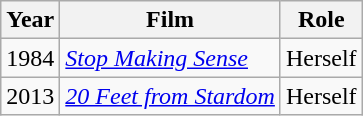<table class="wikitable sortable">
<tr>
<th>Year</th>
<th>Film</th>
<th>Role</th>
</tr>
<tr>
<td>1984</td>
<td><em><a href='#'>Stop Making Sense</a></em></td>
<td>Herself</td>
</tr>
<tr>
<td>2013</td>
<td><em><a href='#'>20 Feet from Stardom</a></em></td>
<td>Herself</td>
</tr>
</table>
